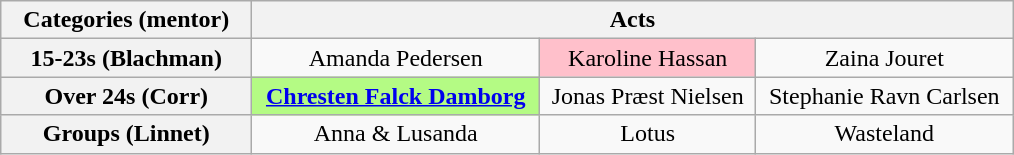<table class="wikitable" style="text-align:center">
<tr>
<th scope="col" style="width:160px;">Categories (mentor)</th>
<th scope="col" colspan="4" style="width:500px;">Acts</th>
</tr>
<tr>
<th scope="row">15-23s (Blachman)</th>
<td>Amanda Pedersen</td>
<td style="background:pink">Karoline Hassan</td>
<td>Zaina Jouret</td>
</tr>
<tr>
<th scope="row">Over 24s (Corr)</th>
<td bgcolor="#B4FB84"><strong><a href='#'>Chresten Falck Damborg</a></strong></td>
<td>Jonas Præst Nielsen</td>
<td>Stephanie Ravn Carlsen</td>
</tr>
<tr>
<th scope="row">Groups (Linnet)</th>
<td>Anna & Lusanda</td>
<td>Lotus</td>
<td>Wasteland</td>
</tr>
</table>
